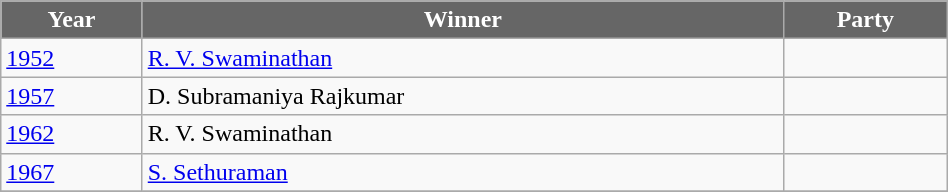<table class="wikitable" width="50%">
<tr>
<th style="background-color:#666666; color:white">Year</th>
<th style="background-color:#666666; color:white">Winner</th>
<th style="background-color:#666666; color:white" colspan="2">Party</th>
</tr>
<tr>
<td><a href='#'>1952</a></td>
<td><a href='#'>R. V. Swaminathan</a></td>
<td></td>
</tr>
<tr>
<td><a href='#'>1957</a></td>
<td>D. Subramaniya Rajkumar</td>
<td></td>
</tr>
<tr>
<td><a href='#'>1962</a></td>
<td>R. V. Swaminathan</td>
<td></td>
</tr>
<tr>
<td><a href='#'>1967</a></td>
<td><a href='#'>S. Sethuraman</a></td>
<td></td>
</tr>
<tr>
</tr>
</table>
